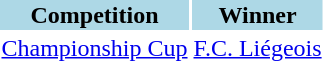<table>
<tr style="background:lightblue;">
<th>Competition</th>
<th>Winner</th>
</tr>
<tr>
<td><a href='#'>Championship Cup</a></td>
<td><a href='#'>F.C. Liégeois</a></td>
</tr>
</table>
